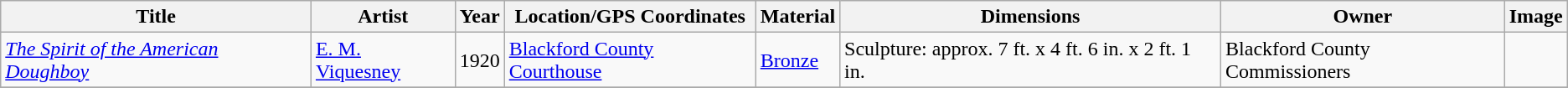<table class="wikitable sortable">
<tr>
<th>Title</th>
<th>Artist</th>
<th>Year</th>
<th>Location/GPS Coordinates</th>
<th>Material</th>
<th>Dimensions</th>
<th>Owner</th>
<th>Image</th>
</tr>
<tr>
<td><em><a href='#'>The Spirit of the American Doughboy</a></em></td>
<td><a href='#'>E. M. Viquesney</a></td>
<td>1920</td>
<td><a href='#'>Blackford County Courthouse</a> </td>
<td><a href='#'>Bronze</a></td>
<td>Sculpture: approx. 7 ft. x 4 ft. 6 in. x 2 ft. 1 in.</td>
<td>Blackford County Commissioners</td>
<td></td>
</tr>
<tr>
</tr>
</table>
